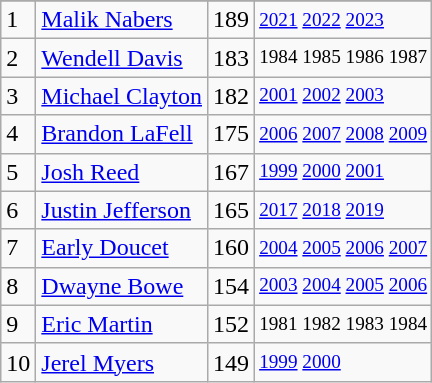<table class="wikitable">
<tr>
</tr>
<tr>
<td>1</td>
<td><a href='#'>Malik Nabers</a></td>
<td>189</td>
<td style="font-size:80%;"><a href='#'>2021</a> <a href='#'>2022</a> <a href='#'>2023</a></td>
</tr>
<tr>
<td>2</td>
<td><a href='#'>Wendell Davis</a></td>
<td>183</td>
<td style="font-size:80%;">1984 1985 1986 1987</td>
</tr>
<tr>
<td>3</td>
<td><a href='#'>Michael Clayton</a></td>
<td>182</td>
<td style="font-size:80%;"><a href='#'>2001</a> <a href='#'>2002</a> <a href='#'>2003</a></td>
</tr>
<tr>
<td>4</td>
<td><a href='#'>Brandon LaFell</a></td>
<td>175</td>
<td style="font-size:80%;"><a href='#'>2006</a> <a href='#'>2007</a> <a href='#'>2008</a> <a href='#'>2009</a></td>
</tr>
<tr>
<td>5</td>
<td><a href='#'>Josh Reed</a></td>
<td>167</td>
<td style="font-size:80%;"><a href='#'>1999</a> <a href='#'>2000</a> <a href='#'>2001</a></td>
</tr>
<tr>
<td>6</td>
<td><a href='#'>Justin Jefferson</a></td>
<td>165</td>
<td style="font-size:80%;"><a href='#'>2017</a> <a href='#'>2018</a> <a href='#'>2019</a></td>
</tr>
<tr>
<td>7</td>
<td><a href='#'>Early Doucet</a></td>
<td>160</td>
<td style="font-size:80%;"><a href='#'>2004</a> <a href='#'>2005</a> <a href='#'>2006</a> <a href='#'>2007</a></td>
</tr>
<tr>
<td>8</td>
<td><a href='#'>Dwayne Bowe</a></td>
<td>154</td>
<td style="font-size:80%;"><a href='#'>2003</a> <a href='#'>2004</a> <a href='#'>2005</a> <a href='#'>2006</a></td>
</tr>
<tr>
<td>9</td>
<td><a href='#'>Eric Martin</a></td>
<td>152</td>
<td style="font-size:80%;">1981 1982 1983 1984</td>
</tr>
<tr>
<td>10</td>
<td><a href='#'>Jerel Myers</a></td>
<td>149</td>
<td style="font-size:80%;"><a href='#'>1999</a> <a href='#'>2000</a></td>
</tr>
</table>
